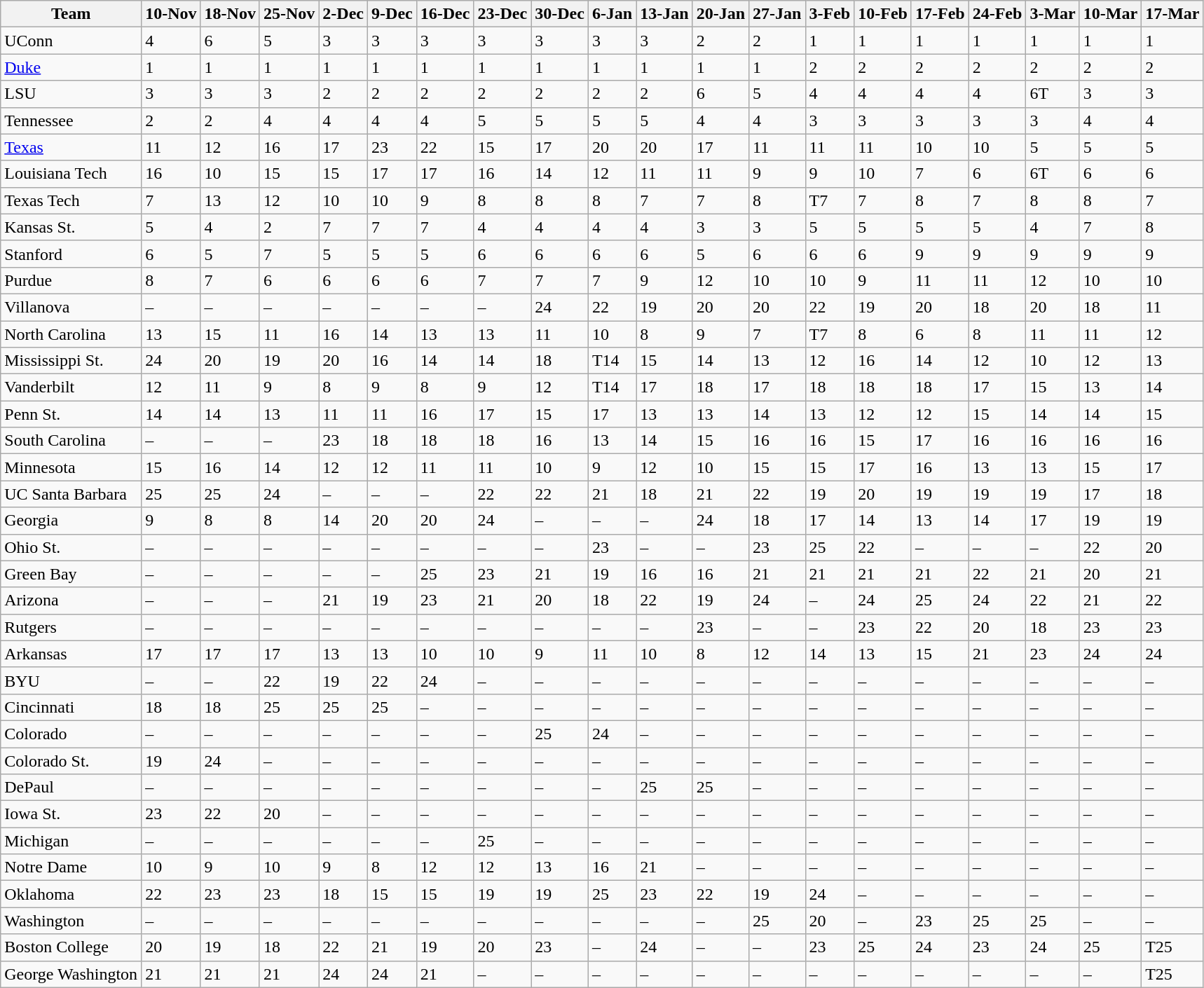<table class="wikitable sortable">
<tr>
<th>Team</th>
<th>10-Nov</th>
<th>18-Nov</th>
<th>25-Nov</th>
<th>2-Dec</th>
<th>9-Dec</th>
<th>16-Dec</th>
<th>23-Dec</th>
<th>30-Dec</th>
<th>6-Jan</th>
<th>13-Jan</th>
<th>20-Jan</th>
<th>27-Jan</th>
<th>3-Feb</th>
<th>10-Feb</th>
<th>17-Feb</th>
<th>24-Feb</th>
<th>3-Mar</th>
<th>10-Mar</th>
<th>17-Mar</th>
</tr>
<tr>
<td>UConn</td>
<td>4</td>
<td>6</td>
<td>5</td>
<td>3</td>
<td>3</td>
<td>3</td>
<td>3</td>
<td>3</td>
<td>3</td>
<td>3</td>
<td>2</td>
<td>2</td>
<td>1</td>
<td>1</td>
<td>1</td>
<td>1</td>
<td>1</td>
<td>1</td>
<td>1</td>
</tr>
<tr>
<td><a href='#'>Duke</a></td>
<td>1</td>
<td>1</td>
<td>1</td>
<td>1</td>
<td>1</td>
<td>1</td>
<td>1</td>
<td>1</td>
<td>1</td>
<td>1</td>
<td>1</td>
<td>1</td>
<td>2</td>
<td>2</td>
<td>2</td>
<td>2</td>
<td>2</td>
<td>2</td>
<td>2</td>
</tr>
<tr>
<td>LSU</td>
<td>3</td>
<td>3</td>
<td>3</td>
<td>2</td>
<td>2</td>
<td>2</td>
<td>2</td>
<td>2</td>
<td>2</td>
<td>2</td>
<td>6</td>
<td>5</td>
<td>4</td>
<td>4</td>
<td>4</td>
<td>4</td>
<td data-sort-value=6>6T</td>
<td>3</td>
<td>3</td>
</tr>
<tr>
<td>Tennessee</td>
<td>2</td>
<td>2</td>
<td>4</td>
<td>4</td>
<td>4</td>
<td>4</td>
<td>5</td>
<td>5</td>
<td>5</td>
<td>5</td>
<td>4</td>
<td>4</td>
<td>3</td>
<td>3</td>
<td>3</td>
<td>3</td>
<td>3</td>
<td>4</td>
<td>4</td>
</tr>
<tr>
<td><a href='#'>Texas</a></td>
<td>11</td>
<td>12</td>
<td>16</td>
<td>17</td>
<td>23</td>
<td>22</td>
<td>15</td>
<td>17</td>
<td>20</td>
<td>20</td>
<td>17</td>
<td>11</td>
<td>11</td>
<td>11</td>
<td>10</td>
<td>10</td>
<td>5</td>
<td>5</td>
<td>5</td>
</tr>
<tr>
<td>Louisiana Tech</td>
<td>16</td>
<td>10</td>
<td>15</td>
<td>15</td>
<td>17</td>
<td>17</td>
<td>16</td>
<td>14</td>
<td>12</td>
<td>11</td>
<td>11</td>
<td>9</td>
<td>9</td>
<td>10</td>
<td>7</td>
<td>6</td>
<td data-sort-value=6>6T</td>
<td>6</td>
<td>6</td>
</tr>
<tr>
<td>Texas Tech</td>
<td>7</td>
<td>13</td>
<td>12</td>
<td>10</td>
<td>10</td>
<td>9</td>
<td>8</td>
<td>8</td>
<td>8</td>
<td>7</td>
<td>7</td>
<td>8</td>
<td data-sort-value=7>T7</td>
<td>7</td>
<td>8</td>
<td>7</td>
<td>8</td>
<td>8</td>
<td>7</td>
</tr>
<tr>
<td>Kansas St.</td>
<td>5</td>
<td>4</td>
<td>2</td>
<td>7</td>
<td>7</td>
<td>7</td>
<td>4</td>
<td>4</td>
<td>4</td>
<td>4</td>
<td>3</td>
<td>3</td>
<td>5</td>
<td>5</td>
<td>5</td>
<td>5</td>
<td>4</td>
<td>7</td>
<td>8</td>
</tr>
<tr>
<td>Stanford</td>
<td>6</td>
<td>5</td>
<td>7</td>
<td>5</td>
<td>5</td>
<td>5</td>
<td>6</td>
<td>6</td>
<td>6</td>
<td>6</td>
<td>5</td>
<td>6</td>
<td>6</td>
<td>6</td>
<td>9</td>
<td>9</td>
<td>9</td>
<td>9</td>
<td>9</td>
</tr>
<tr>
<td>Purdue</td>
<td>8</td>
<td>7</td>
<td>6</td>
<td>6</td>
<td>6</td>
<td>6</td>
<td>7</td>
<td>7</td>
<td>7</td>
<td>9</td>
<td>12</td>
<td>10</td>
<td>10</td>
<td>9</td>
<td>11</td>
<td>11</td>
<td>12</td>
<td>10</td>
<td>10</td>
</tr>
<tr>
<td>Villanova</td>
<td data-sort-value=99>–</td>
<td data-sort-value=99>–</td>
<td data-sort-value=99>–</td>
<td data-sort-value=99>–</td>
<td data-sort-value=99>–</td>
<td data-sort-value=99>–</td>
<td data-sort-value=99>–</td>
<td>24</td>
<td>22</td>
<td>19</td>
<td>20</td>
<td>20</td>
<td>22</td>
<td>19</td>
<td>20</td>
<td>18</td>
<td>20</td>
<td>18</td>
<td>11</td>
</tr>
<tr>
<td>North Carolina</td>
<td>13</td>
<td>15</td>
<td>11</td>
<td>16</td>
<td>14</td>
<td>13</td>
<td>13</td>
<td>11</td>
<td>10</td>
<td>8</td>
<td>9</td>
<td>7</td>
<td data-sort-value=7>T7</td>
<td>8</td>
<td>6</td>
<td>8</td>
<td>11</td>
<td>11</td>
<td>12</td>
</tr>
<tr>
<td>Mississippi St.</td>
<td>24</td>
<td>20</td>
<td>19</td>
<td>20</td>
<td>16</td>
<td>14</td>
<td>14</td>
<td>18</td>
<td data-sort-value=14>T14</td>
<td>15</td>
<td>14</td>
<td>13</td>
<td>12</td>
<td>16</td>
<td>14</td>
<td>12</td>
<td>10</td>
<td>12</td>
<td>13</td>
</tr>
<tr>
<td>Vanderbilt</td>
<td>12</td>
<td>11</td>
<td>9</td>
<td>8</td>
<td>9</td>
<td>8</td>
<td>9</td>
<td>12</td>
<td data-sort-value=14>T14</td>
<td>17</td>
<td>18</td>
<td>17</td>
<td>18</td>
<td>18</td>
<td>18</td>
<td>17</td>
<td>15</td>
<td>13</td>
<td>14</td>
</tr>
<tr>
<td>Penn St.</td>
<td>14</td>
<td>14</td>
<td>13</td>
<td>11</td>
<td>11</td>
<td>16</td>
<td>17</td>
<td>15</td>
<td>17</td>
<td>13</td>
<td>13</td>
<td>14</td>
<td>13</td>
<td>12</td>
<td>12</td>
<td>15</td>
<td>14</td>
<td>14</td>
<td>15</td>
</tr>
<tr>
<td>South Carolina</td>
<td data-sort-value=99>–</td>
<td data-sort-value=99>–</td>
<td data-sort-value=99>–</td>
<td>23</td>
<td>18</td>
<td>18</td>
<td>18</td>
<td>16</td>
<td>13</td>
<td>14</td>
<td>15</td>
<td>16</td>
<td>16</td>
<td>15</td>
<td>17</td>
<td>16</td>
<td>16</td>
<td>16</td>
<td>16</td>
</tr>
<tr>
<td>Minnesota</td>
<td>15</td>
<td>16</td>
<td>14</td>
<td>12</td>
<td>12</td>
<td>11</td>
<td>11</td>
<td>10</td>
<td>9</td>
<td>12</td>
<td>10</td>
<td>15</td>
<td>15</td>
<td>17</td>
<td>16</td>
<td>13</td>
<td>13</td>
<td>15</td>
<td>17</td>
</tr>
<tr>
<td>UC Santa Barbara</td>
<td>25</td>
<td>25</td>
<td>24</td>
<td data-sort-value=99>–</td>
<td data-sort-value=99>–</td>
<td data-sort-value=99>–</td>
<td>22</td>
<td>22</td>
<td>21</td>
<td>18</td>
<td>21</td>
<td>22</td>
<td>19</td>
<td>20</td>
<td>19</td>
<td>19</td>
<td>19</td>
<td>17</td>
<td>18</td>
</tr>
<tr>
<td>Georgia</td>
<td>9</td>
<td>8</td>
<td>8</td>
<td>14</td>
<td>20</td>
<td>20</td>
<td>24</td>
<td data-sort-value=99>–</td>
<td data-sort-value=99>–</td>
<td data-sort-value=99>–</td>
<td>24</td>
<td>18</td>
<td>17</td>
<td>14</td>
<td>13</td>
<td>14</td>
<td>17</td>
<td>19</td>
<td>19</td>
</tr>
<tr>
<td>Ohio St.</td>
<td data-sort-value=99>–</td>
<td data-sort-value=99>–</td>
<td data-sort-value=99>–</td>
<td data-sort-value=99>–</td>
<td data-sort-value=99>–</td>
<td data-sort-value=99>–</td>
<td data-sort-value=99>–</td>
<td data-sort-value=99>–</td>
<td>23</td>
<td data-sort-value=99>–</td>
<td data-sort-value=99>–</td>
<td>23</td>
<td>25</td>
<td>22</td>
<td data-sort-value=99>–</td>
<td data-sort-value=99>–</td>
<td data-sort-value=99>–</td>
<td>22</td>
<td>20</td>
</tr>
<tr>
<td>Green Bay</td>
<td data-sort-value=99>–</td>
<td data-sort-value=99>–</td>
<td data-sort-value=99>–</td>
<td data-sort-value=99>–</td>
<td data-sort-value=99>–</td>
<td>25</td>
<td>23</td>
<td>21</td>
<td>19</td>
<td>16</td>
<td>16</td>
<td>21</td>
<td>21</td>
<td>21</td>
<td>21</td>
<td>22</td>
<td>21</td>
<td>20</td>
<td>21</td>
</tr>
<tr>
<td>Arizona</td>
<td data-sort-value=99>–</td>
<td data-sort-value=99>–</td>
<td data-sort-value=99>–</td>
<td>21</td>
<td>19</td>
<td>23</td>
<td>21</td>
<td>20</td>
<td>18</td>
<td>22</td>
<td>19</td>
<td>24</td>
<td data-sort-value=99>–</td>
<td>24</td>
<td>25</td>
<td>24</td>
<td>22</td>
<td>21</td>
<td>22</td>
</tr>
<tr>
<td>Rutgers</td>
<td data-sort-value=99>–</td>
<td data-sort-value=99>–</td>
<td data-sort-value=99>–</td>
<td data-sort-value=99>–</td>
<td data-sort-value=99>–</td>
<td data-sort-value=99>–</td>
<td data-sort-value=99>–</td>
<td data-sort-value=99>–</td>
<td data-sort-value=99>–</td>
<td data-sort-value=99>–</td>
<td>23</td>
<td data-sort-value=99>–</td>
<td data-sort-value=99>–</td>
<td>23</td>
<td>22</td>
<td>20</td>
<td>18</td>
<td>23</td>
<td>23</td>
</tr>
<tr>
<td>Arkansas</td>
<td>17</td>
<td>17</td>
<td>17</td>
<td>13</td>
<td>13</td>
<td>10</td>
<td>10</td>
<td>9</td>
<td>11</td>
<td>10</td>
<td>8</td>
<td>12</td>
<td>14</td>
<td>13</td>
<td>15</td>
<td>21</td>
<td>23</td>
<td>24</td>
<td>24</td>
</tr>
<tr>
<td>BYU</td>
<td data-sort-value=99>–</td>
<td data-sort-value=99>–</td>
<td>22</td>
<td>19</td>
<td>22</td>
<td>24</td>
<td data-sort-value=99>–</td>
<td data-sort-value=99>–</td>
<td data-sort-value=99>–</td>
<td data-sort-value=99>–</td>
<td data-sort-value=99>–</td>
<td data-sort-value=99>–</td>
<td data-sort-value=99>–</td>
<td data-sort-value=99>–</td>
<td data-sort-value=99>–</td>
<td data-sort-value=99>–</td>
<td data-sort-value=99>–</td>
<td data-sort-value=99>–</td>
<td data-sort-value=99>–</td>
</tr>
<tr>
<td>Cincinnati</td>
<td>18</td>
<td>18</td>
<td>25</td>
<td>25</td>
<td>25</td>
<td data-sort-value=99>–</td>
<td data-sort-value=99>–</td>
<td data-sort-value=99>–</td>
<td data-sort-value=99>–</td>
<td data-sort-value=99>–</td>
<td data-sort-value=99>–</td>
<td data-sort-value=99>–</td>
<td data-sort-value=99>–</td>
<td data-sort-value=99>–</td>
<td data-sort-value=99>–</td>
<td data-sort-value=99>–</td>
<td data-sort-value=99>–</td>
<td data-sort-value=99>–</td>
<td data-sort-value=99>–</td>
</tr>
<tr>
<td>Colorado</td>
<td data-sort-value=99>–</td>
<td data-sort-value=99>–</td>
<td data-sort-value=99>–</td>
<td data-sort-value=99>–</td>
<td data-sort-value=99>–</td>
<td data-sort-value=99>–</td>
<td data-sort-value=99>–</td>
<td>25</td>
<td>24</td>
<td data-sort-value=99>–</td>
<td data-sort-value=99>–</td>
<td data-sort-value=99>–</td>
<td data-sort-value=99>–</td>
<td data-sort-value=99>–</td>
<td data-sort-value=99>–</td>
<td data-sort-value=99>–</td>
<td data-sort-value=99>–</td>
<td data-sort-value=99>–</td>
<td data-sort-value=99>–</td>
</tr>
<tr>
<td>Colorado St.</td>
<td>19</td>
<td>24</td>
<td data-sort-value=99>–</td>
<td data-sort-value=99>–</td>
<td data-sort-value=99>–</td>
<td data-sort-value=99>–</td>
<td data-sort-value=99>–</td>
<td data-sort-value=99>–</td>
<td data-sort-value=99>–</td>
<td data-sort-value=99>–</td>
<td data-sort-value=99>–</td>
<td data-sort-value=99>–</td>
<td data-sort-value=99>–</td>
<td data-sort-value=99>–</td>
<td data-sort-value=99>–</td>
<td data-sort-value=99>–</td>
<td data-sort-value=99>–</td>
<td data-sort-value=99>–</td>
<td data-sort-value=99>–</td>
</tr>
<tr>
<td>DePaul</td>
<td data-sort-value=99>–</td>
<td data-sort-value=99>–</td>
<td data-sort-value=99>–</td>
<td data-sort-value=99>–</td>
<td data-sort-value=99>–</td>
<td data-sort-value=99>–</td>
<td data-sort-value=99>–</td>
<td data-sort-value=99>–</td>
<td data-sort-value=99>–</td>
<td>25</td>
<td>25</td>
<td data-sort-value=99>–</td>
<td data-sort-value=99>–</td>
<td data-sort-value=99>–</td>
<td data-sort-value=99>–</td>
<td data-sort-value=99>–</td>
<td data-sort-value=99>–</td>
<td data-sort-value=99>–</td>
<td data-sort-value=99>–</td>
</tr>
<tr>
<td>Iowa St.</td>
<td>23</td>
<td>22</td>
<td>20</td>
<td data-sort-value=99>–</td>
<td data-sort-value=99>–</td>
<td data-sort-value=99>–</td>
<td data-sort-value=99>–</td>
<td data-sort-value=99>–</td>
<td data-sort-value=99>–</td>
<td data-sort-value=99>–</td>
<td data-sort-value=99>–</td>
<td data-sort-value=99>–</td>
<td data-sort-value=99>–</td>
<td data-sort-value=99>–</td>
<td data-sort-value=99>–</td>
<td data-sort-value=99>–</td>
<td data-sort-value=99>–</td>
<td data-sort-value=99>–</td>
<td data-sort-value=99>–</td>
</tr>
<tr>
<td>Michigan</td>
<td data-sort-value=99>–</td>
<td data-sort-value=99>–</td>
<td data-sort-value=99>–</td>
<td data-sort-value=99>–</td>
<td data-sort-value=99>–</td>
<td data-sort-value=99>–</td>
<td>25</td>
<td data-sort-value=99>–</td>
<td data-sort-value=99>–</td>
<td data-sort-value=99>–</td>
<td data-sort-value=99>–</td>
<td data-sort-value=99>–</td>
<td data-sort-value=99>–</td>
<td data-sort-value=99>–</td>
<td data-sort-value=99>–</td>
<td data-sort-value=99>–</td>
<td data-sort-value=99>–</td>
<td data-sort-value=99>–</td>
<td data-sort-value=99>–</td>
</tr>
<tr>
<td>Notre Dame</td>
<td>10</td>
<td>9</td>
<td>10</td>
<td>9</td>
<td>8</td>
<td>12</td>
<td>12</td>
<td>13</td>
<td>16</td>
<td>21</td>
<td data-sort-value=99>–</td>
<td data-sort-value=99>–</td>
<td data-sort-value=99>–</td>
<td data-sort-value=99>–</td>
<td data-sort-value=99>–</td>
<td data-sort-value=99>–</td>
<td data-sort-value=99>–</td>
<td data-sort-value=99>–</td>
<td data-sort-value=99>–</td>
</tr>
<tr>
<td>Oklahoma</td>
<td>22</td>
<td>23</td>
<td>23</td>
<td>18</td>
<td>15</td>
<td>15</td>
<td>19</td>
<td>19</td>
<td>25</td>
<td>23</td>
<td>22</td>
<td>19</td>
<td>24</td>
<td data-sort-value=99>–</td>
<td data-sort-value=99>–</td>
<td data-sort-value=99>–</td>
<td data-sort-value=99>–</td>
<td data-sort-value=99>–</td>
<td data-sort-value=99>–</td>
</tr>
<tr>
<td>Washington</td>
<td data-sort-value=99>–</td>
<td data-sort-value=99>–</td>
<td data-sort-value=99>–</td>
<td data-sort-value=99>–</td>
<td data-sort-value=99>–</td>
<td data-sort-value=99>–</td>
<td data-sort-value=99>–</td>
<td data-sort-value=99>–</td>
<td data-sort-value=99>–</td>
<td data-sort-value=99>–</td>
<td data-sort-value=99>–</td>
<td>25</td>
<td>20</td>
<td data-sort-value=99>–</td>
<td>23</td>
<td>25</td>
<td>25</td>
<td data-sort-value=99>–</td>
<td data-sort-value=99>–</td>
</tr>
<tr>
<td>Boston College</td>
<td>20</td>
<td>19</td>
<td>18</td>
<td>22</td>
<td>21</td>
<td>19</td>
<td>20</td>
<td>23</td>
<td data-sort-value=99>–</td>
<td>24</td>
<td data-sort-value=99>–</td>
<td data-sort-value=99>–</td>
<td>23</td>
<td>25</td>
<td>24</td>
<td>23</td>
<td>24</td>
<td>25</td>
<td data-sort-value=25>T25</td>
</tr>
<tr>
<td>George Washington</td>
<td>21</td>
<td>21</td>
<td>21</td>
<td>24</td>
<td>24</td>
<td>21</td>
<td data-sort-value=99>–</td>
<td data-sort-value=99>–</td>
<td data-sort-value=99>–</td>
<td data-sort-value=99>–</td>
<td data-sort-value=99>–</td>
<td data-sort-value=99>–</td>
<td data-sort-value=99>–</td>
<td data-sort-value=99>–</td>
<td data-sort-value=99>–</td>
<td data-sort-value=99>–</td>
<td data-sort-value=99>–</td>
<td data-sort-value=99>–</td>
<td data-sort-value=25>T25</td>
</tr>
</table>
